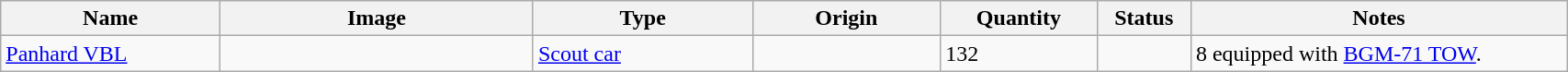<table class="wikitable" style="width:90%;">
<tr>
<th width=14%>Name</th>
<th width=20%>Image</th>
<th width=14%>Type</th>
<th width=12%>Origin</th>
<th width=10%>Quantity</th>
<th width=06%>Status</th>
<th width=24%>Notes</th>
</tr>
<tr>
<td><a href='#'>Panhard VBL</a></td>
<td></td>
<td><a href='#'>Scout car</a></td>
<td></td>
<td>132</td>
<td></td>
<td>8 equipped with <a href='#'>BGM-71 TOW</a>.</td>
</tr>
</table>
